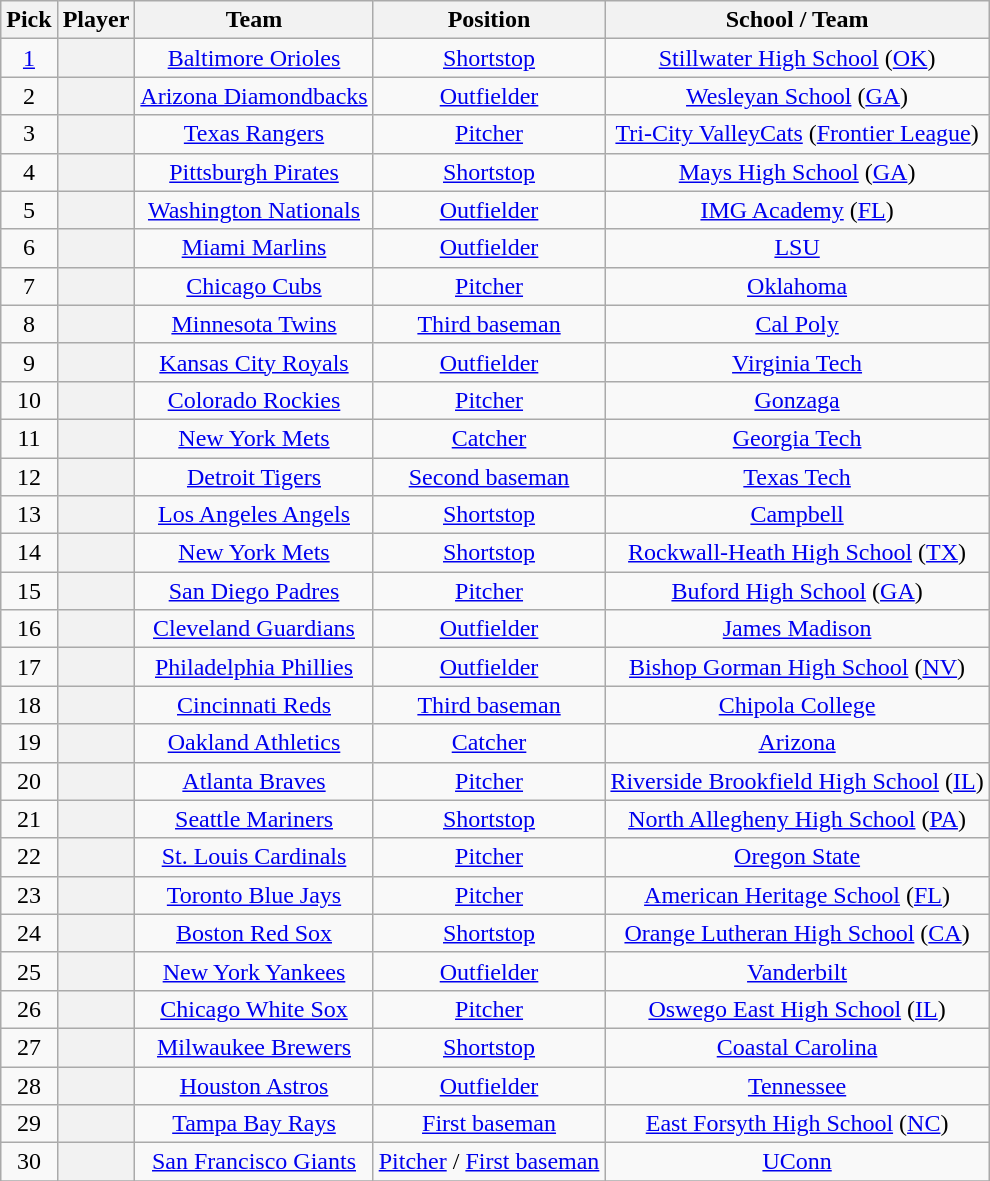<table class="wikitable sortable plainrowheaders" style="text-align:center; width=74%">
<tr>
<th scope="col">Pick</th>
<th scope="col">Player</th>
<th scope="col">Team</th>
<th scope="col">Position</th>
<th scope="col">School / Team</th>
</tr>
<tr>
<td><a href='#'>1</a></td>
<th scope="row" style="text-align:center"></th>
<td><a href='#'>Baltimore Orioles</a></td>
<td><a href='#'>Shortstop</a></td>
<td><a href='#'>Stillwater High School</a> (<a href='#'>OK</a>)</td>
</tr>
<tr>
<td>2</td>
<th scope="row" style="text-align:center"></th>
<td><a href='#'>Arizona Diamondbacks</a></td>
<td><a href='#'>Outfielder</a></td>
<td><a href='#'>Wesleyan School</a> (<a href='#'>GA</a>)</td>
</tr>
<tr>
<td>3</td>
<th scope="row" style="text-align:center"></th>
<td><a href='#'>Texas Rangers</a></td>
<td><a href='#'>Pitcher</a></td>
<td><a href='#'>Tri-City ValleyCats</a> (<a href='#'>Frontier League</a>)</td>
</tr>
<tr>
<td>4</td>
<th scope="row" style="text-align:center"></th>
<td><a href='#'>Pittsburgh Pirates</a></td>
<td><a href='#'>Shortstop</a></td>
<td><a href='#'>Mays High School</a> (<a href='#'>GA</a>)</td>
</tr>
<tr>
<td>5</td>
<th scope="row" style="text-align:center"></th>
<td><a href='#'>Washington Nationals</a></td>
<td><a href='#'>Outfielder</a></td>
<td><a href='#'>IMG Academy</a> (<a href='#'>FL</a>)</td>
</tr>
<tr>
<td>6</td>
<th scope="row" style="text-align:center"></th>
<td><a href='#'>Miami Marlins</a></td>
<td><a href='#'>Outfielder</a></td>
<td><a href='#'>LSU</a></td>
</tr>
<tr>
<td>7</td>
<th scope="row" style="text-align:center"></th>
<td><a href='#'>Chicago Cubs</a></td>
<td><a href='#'>Pitcher</a></td>
<td><a href='#'>Oklahoma</a></td>
</tr>
<tr>
<td>8</td>
<th scope="row" style="text-align:center"></th>
<td><a href='#'>Minnesota Twins</a></td>
<td><a href='#'>Third baseman</a></td>
<td><a href='#'>Cal Poly</a></td>
</tr>
<tr>
<td>9</td>
<th scope="row" style="text-align:center"></th>
<td><a href='#'>Kansas City Royals</a></td>
<td><a href='#'>Outfielder</a></td>
<td><a href='#'>Virginia Tech</a></td>
</tr>
<tr>
<td>10</td>
<th scope="row" style="text-align:center"></th>
<td><a href='#'>Colorado Rockies</a></td>
<td><a href='#'>Pitcher</a></td>
<td><a href='#'>Gonzaga</a></td>
</tr>
<tr>
<td>11</td>
<th scope="row" style="text-align:center"></th>
<td><a href='#'>New York Mets</a></td>
<td><a href='#'>Catcher</a></td>
<td><a href='#'>Georgia Tech</a></td>
</tr>
<tr>
<td>12</td>
<th scope="row" style="text-align:center"></th>
<td><a href='#'>Detroit Tigers</a></td>
<td><a href='#'>Second baseman</a></td>
<td><a href='#'>Texas Tech</a></td>
</tr>
<tr>
<td>13</td>
<th scope="row" style="text-align:center"></th>
<td><a href='#'>Los Angeles Angels</a></td>
<td><a href='#'>Shortstop</a></td>
<td><a href='#'>Campbell</a></td>
</tr>
<tr>
<td>14</td>
<th scope="row" style="text-align:center"></th>
<td><a href='#'>New York Mets</a></td>
<td><a href='#'>Shortstop</a></td>
<td><a href='#'>Rockwall-Heath High School</a> (<a href='#'>TX</a>)</td>
</tr>
<tr>
<td>15</td>
<th scope="row" style="text-align:center"></th>
<td><a href='#'>San Diego Padres</a></td>
<td><a href='#'>Pitcher</a></td>
<td><a href='#'>Buford High School</a> (<a href='#'>GA</a>)</td>
</tr>
<tr>
<td>16</td>
<th scope="row" style="text-align:center"></th>
<td><a href='#'>Cleveland Guardians</a></td>
<td><a href='#'>Outfielder</a></td>
<td><a href='#'>James Madison</a></td>
</tr>
<tr>
<td>17</td>
<th scope="row" style="text-align:center"></th>
<td><a href='#'>Philadelphia Phillies</a></td>
<td><a href='#'>Outfielder</a></td>
<td><a href='#'>Bishop Gorman High School</a> (<a href='#'>NV</a>)</td>
</tr>
<tr>
<td>18</td>
<th scope="row" style="text-align:center"></th>
<td><a href='#'>Cincinnati Reds</a></td>
<td><a href='#'>Third baseman</a></td>
<td><a href='#'>Chipola College</a></td>
</tr>
<tr>
<td>19</td>
<th scope="row" style="text-align:center"></th>
<td><a href='#'>Oakland Athletics</a></td>
<td><a href='#'>Catcher</a></td>
<td><a href='#'>Arizona</a></td>
</tr>
<tr>
<td>20</td>
<th scope="row" style="text-align:center"></th>
<td><a href='#'>Atlanta Braves</a></td>
<td><a href='#'>Pitcher</a></td>
<td><a href='#'>Riverside Brookfield High School</a> (<a href='#'>IL</a>)</td>
</tr>
<tr>
<td>21</td>
<th scope="row" style="text-align:center"></th>
<td><a href='#'>Seattle Mariners</a></td>
<td><a href='#'>Shortstop</a></td>
<td><a href='#'>North Allegheny High School</a> (<a href='#'>PA</a>)</td>
</tr>
<tr>
<td>22</td>
<th scope="row" style="text-align:center"></th>
<td><a href='#'>St. Louis Cardinals</a></td>
<td><a href='#'>Pitcher</a></td>
<td><a href='#'>Oregon State</a></td>
</tr>
<tr>
<td>23</td>
<th scope="row" style="text-align:center"></th>
<td><a href='#'>Toronto Blue Jays</a></td>
<td><a href='#'>Pitcher</a></td>
<td><a href='#'>American Heritage School</a> (<a href='#'>FL</a>)</td>
</tr>
<tr>
<td>24</td>
<th scope="row" style="text-align:center"></th>
<td><a href='#'>Boston Red Sox</a></td>
<td><a href='#'>Shortstop</a></td>
<td><a href='#'>Orange Lutheran High School</a> (<a href='#'>CA</a>)</td>
</tr>
<tr>
<td>25</td>
<th scope="row" style="text-align:center"></th>
<td><a href='#'>New York Yankees</a></td>
<td><a href='#'>Outfielder</a></td>
<td><a href='#'>Vanderbilt</a></td>
</tr>
<tr>
<td>26</td>
<th scope="row" style="text-align:center"></th>
<td><a href='#'>Chicago White Sox</a></td>
<td><a href='#'>Pitcher</a></td>
<td><a href='#'>Oswego East High School</a> (<a href='#'>IL</a>)</td>
</tr>
<tr>
<td>27</td>
<th scope="row" style="text-align:center"></th>
<td><a href='#'>Milwaukee Brewers</a></td>
<td><a href='#'>Shortstop</a></td>
<td><a href='#'>Coastal Carolina</a></td>
</tr>
<tr>
<td>28</td>
<th scope="row" style="text-align:center"></th>
<td><a href='#'>Houston Astros</a></td>
<td><a href='#'>Outfielder</a></td>
<td><a href='#'>Tennessee</a></td>
</tr>
<tr>
<td>29</td>
<th scope="row" style="text-align:center"></th>
<td><a href='#'>Tampa Bay Rays</a></td>
<td><a href='#'>First baseman</a></td>
<td><a href='#'>East Forsyth High School</a> (<a href='#'>NC</a>)</td>
</tr>
<tr>
<td>30</td>
<th scope="row" style="text-align:center"></th>
<td><a href='#'>San Francisco Giants</a></td>
<td><a href='#'>Pitcher</a> / <a href='#'>First baseman</a></td>
<td><a href='#'>UConn</a></td>
</tr>
<tr>
</tr>
</table>
